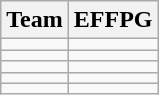<table class=wikitable>
<tr>
<th>Team</th>
<th>EFFPG</th>
</tr>
<tr>
<td></td>
<td align=center></td>
</tr>
<tr>
<td></td>
<td align=center></td>
</tr>
<tr>
<td></td>
<td align=center></td>
</tr>
<tr>
<td></td>
<td align=center></td>
</tr>
<tr>
<td></td>
<td align=center></td>
</tr>
</table>
